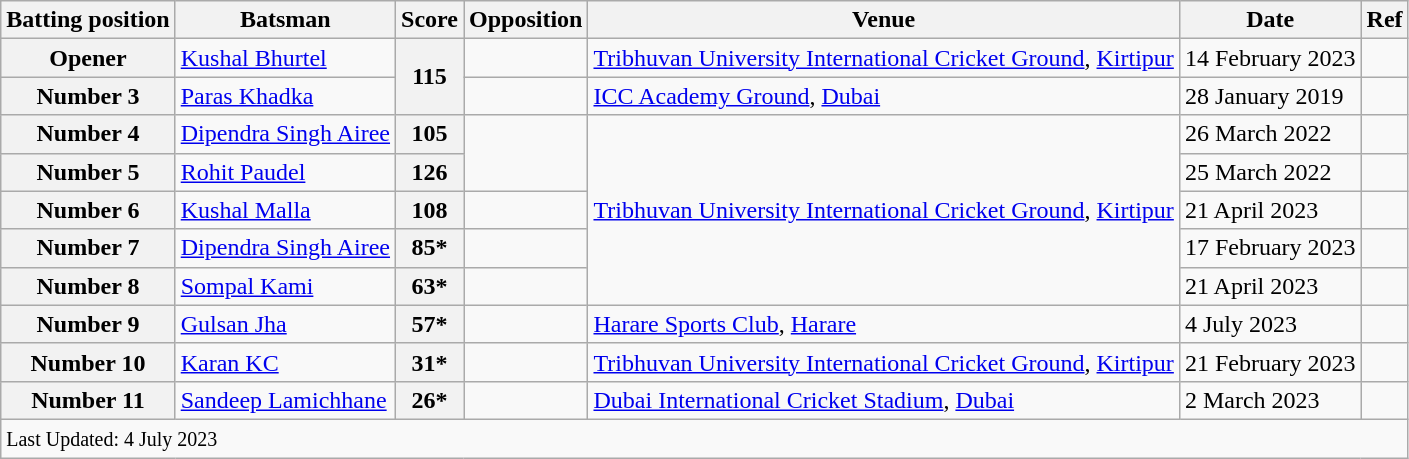<table class="wikitable sortable">
<tr>
<th>Batting position</th>
<th>Batsman</th>
<th>Score</th>
<th>Opposition</th>
<th>Venue</th>
<th>Date</th>
<th>Ref</th>
</tr>
<tr>
<th>Opener</th>
<td><a href='#'>Kushal Bhurtel</a></td>
<th rowspan="2">115</th>
<td></td>
<td><a href='#'>Tribhuvan University International Cricket Ground</a>, <a href='#'>Kirtipur</a></td>
<td>14 February 2023</td>
<td></td>
</tr>
<tr>
<th>Number 3</th>
<td><a href='#'>Paras Khadka</a></td>
<td></td>
<td><a href='#'>ICC Academy Ground</a>, <a href='#'>Dubai</a></td>
<td>28 January 2019</td>
<td></td>
</tr>
<tr>
<th>Number 4</th>
<td><a href='#'>Dipendra Singh Airee</a></td>
<th>105</th>
<td rowspan="2"></td>
<td rowspan="5"><a href='#'>Tribhuvan University International Cricket Ground</a>, <a href='#'>Kirtipur</a></td>
<td>26 March 2022</td>
<td></td>
</tr>
<tr>
<th>Number 5</th>
<td><a href='#'>Rohit Paudel</a></td>
<th>126</th>
<td>25 March 2022</td>
<td></td>
</tr>
<tr>
<th>Number 6</th>
<td><a href='#'>Kushal Malla</a></td>
<th>108</th>
<td></td>
<td>21 April 2023</td>
<td></td>
</tr>
<tr>
<th>Number 7</th>
<td><a href='#'>Dipendra Singh Airee</a></td>
<th>85*</th>
<td></td>
<td>17 February 2023</td>
<td></td>
</tr>
<tr>
<th>Number 8</th>
<td><a href='#'>Sompal Kami</a></td>
<th>63*</th>
<td></td>
<td>21 April 2023</td>
<td></td>
</tr>
<tr>
<th>Number 9</th>
<td><a href='#'>Gulsan Jha</a></td>
<th>57*</th>
<td></td>
<td><a href='#'>Harare Sports Club</a>, <a href='#'>Harare</a></td>
<td>4 July 2023</td>
<td></td>
</tr>
<tr>
<th>Number 10</th>
<td><a href='#'>Karan KC</a></td>
<th>31*</th>
<td></td>
<td><a href='#'>Tribhuvan University International Cricket Ground</a>, <a href='#'>Kirtipur</a></td>
<td>21 February 2023</td>
<td></td>
</tr>
<tr>
<th>Number 11</th>
<td><a href='#'>Sandeep Lamichhane</a></td>
<th>26*</th>
<td></td>
<td><a href='#'>Dubai International Cricket Stadium</a>, <a href='#'>Dubai</a></td>
<td>2 March 2023</td>
<td></td>
</tr>
<tr>
<td colspan="7"><small>Last Updated: 4 July 2023</small></td>
</tr>
</table>
